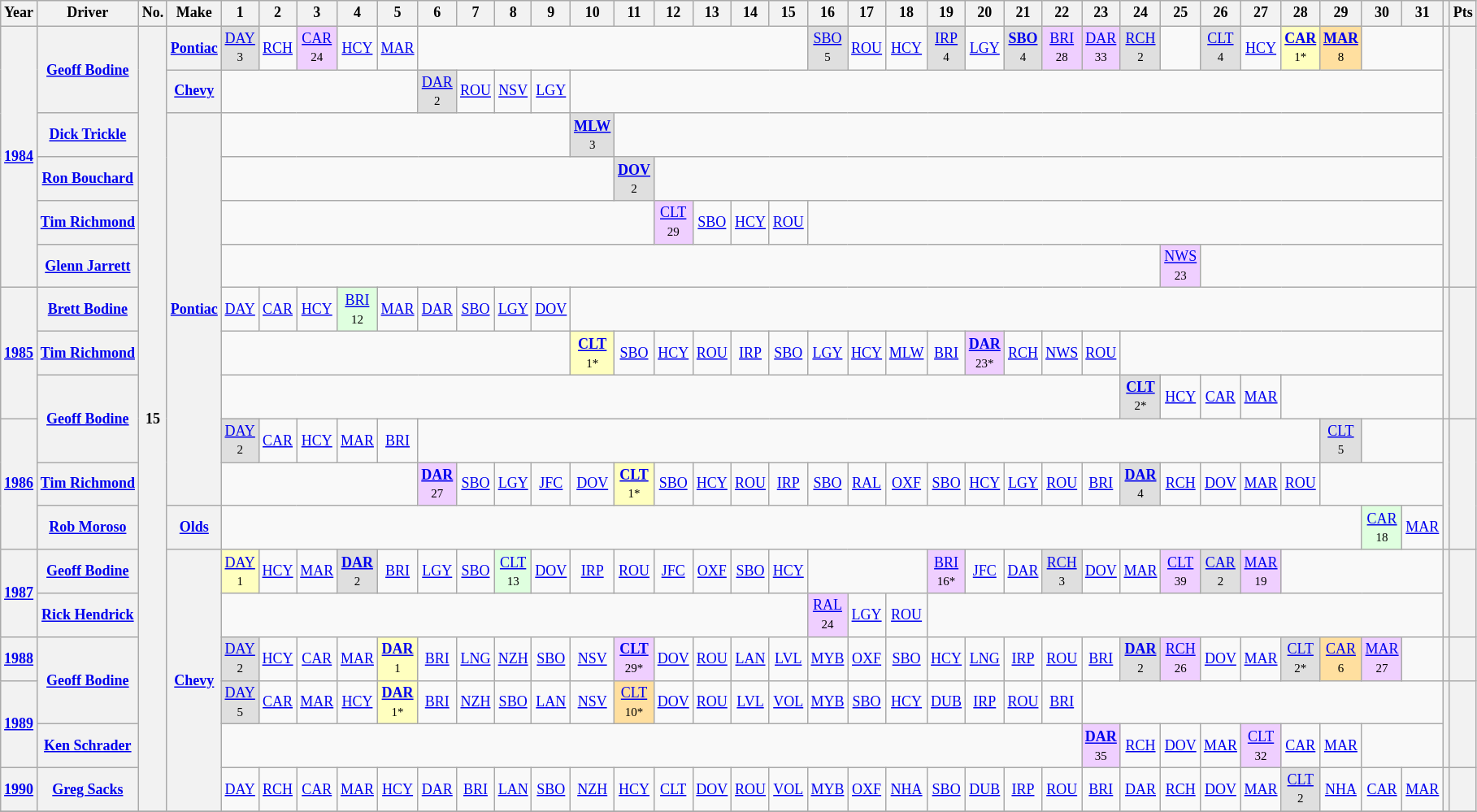<table class="wikitable" style="text-align:center; font-size:75%">
<tr>
<th>Year</th>
<th>Driver</th>
<th>No.</th>
<th>Make</th>
<th>1</th>
<th>2</th>
<th>3</th>
<th>4</th>
<th>5</th>
<th>6</th>
<th>7</th>
<th>8</th>
<th>9</th>
<th>10</th>
<th>11</th>
<th>12</th>
<th>13</th>
<th>14</th>
<th>15</th>
<th>16</th>
<th>17</th>
<th>18</th>
<th>19</th>
<th>20</th>
<th>21</th>
<th>22</th>
<th>23</th>
<th>24</th>
<th>25</th>
<th>26</th>
<th>27</th>
<th>28</th>
<th>29</th>
<th>30</th>
<th>31</th>
<th></th>
<th>Pts</th>
</tr>
<tr>
<th rowspan=6><a href='#'>1984</a></th>
<th rowspan=2><a href='#'>Geoff Bodine</a></th>
<th rowspan=18>15</th>
<th><a href='#'>Pontiac</a></th>
<td style="background:#DFDFDF;"><a href='#'>DAY</a><br><small>3</small></td>
<td><a href='#'>RCH</a></td>
<td style="background:#EFCFFF;"><a href='#'>CAR</a><br><small>24</small></td>
<td><a href='#'>HCY</a></td>
<td><a href='#'>MAR</a></td>
<td colspan=10></td>
<td style="background:#DFDFDF;"><a href='#'>SBO</a><br><small>5</small></td>
<td><a href='#'>ROU</a></td>
<td><a href='#'>HCY</a></td>
<td style="background:#DFDFDF;"><a href='#'>IRP</a><br><small>4</small></td>
<td><a href='#'>LGY</a></td>
<td style="background:#DFDFDF;"><strong><a href='#'>SBO</a></strong><br><small>4</small></td>
<td style="background:#EFCFFF;"><a href='#'>BRI</a><br><small>28</small></td>
<td style="background:#EFCFFF;"><a href='#'>DAR</a><br><small>33</small></td>
<td style="background:#DFDFDF;"><a href='#'>RCH</a><br><small>2</small></td>
<td></td>
<td style="background:#DFDFDF;"><a href='#'>CLT</a><br><small>4</small></td>
<td><a href='#'>HCY</a></td>
<td style="background:#FFFFBF;"><strong><a href='#'>CAR</a></strong><br><small>1*</small></td>
<td style="background:#FFDF9F;"><strong><a href='#'>MAR</a></strong><br><small>8</small></td>
<td colspan=2></td>
<th rowspan=6></th>
<th rowspan=6></th>
</tr>
<tr>
<th><a href='#'>Chevy</a></th>
<td colspan=5></td>
<td style="background:#DFDFDF;"><a href='#'>DAR</a><br><small>2</small></td>
<td><a href='#'>ROU</a></td>
<td><a href='#'>NSV</a></td>
<td><a href='#'>LGY</a></td>
<td colspan=22></td>
</tr>
<tr>
<th><a href='#'>Dick Trickle</a></th>
<th rowspan=9><a href='#'>Pontiac</a></th>
<td colspan=9></td>
<td style="background:#DFDFDF;"><strong><a href='#'>MLW</a></strong><br><small>3</small></td>
<td colspan=21></td>
</tr>
<tr>
<th><a href='#'>Ron Bouchard</a></th>
<td colspan=10></td>
<td style="background:#DFDFDF;"><strong><a href='#'>DOV</a></strong><br><small>2</small></td>
<td colspan=20></td>
</tr>
<tr>
<th><a href='#'>Tim Richmond</a></th>
<td colspan=11></td>
<td style="background:#EFCFFF;"><a href='#'>CLT</a><br><small>29</small></td>
<td><a href='#'>SBO</a></td>
<td><a href='#'>HCY</a></td>
<td><a href='#'>ROU</a></td>
<td colspan=16></td>
</tr>
<tr>
<th><a href='#'>Glenn Jarrett</a></th>
<td colspan=24></td>
<td style="background:#EFCFFF;"><a href='#'>NWS</a><br><small>23</small></td>
<td colspan=6></td>
</tr>
<tr>
<th rowspan=3><a href='#'>1985</a></th>
<th><a href='#'>Brett Bodine</a></th>
<td><a href='#'>DAY</a></td>
<td><a href='#'>CAR</a></td>
<td><a href='#'>HCY</a></td>
<td style="background:#DFFFDF;"><a href='#'>BRI</a><br><small>12</small></td>
<td><a href='#'>MAR</a></td>
<td><a href='#'>DAR</a></td>
<td><a href='#'>SBO</a></td>
<td><a href='#'>LGY</a></td>
<td><a href='#'>DOV</a></td>
<td colspan=22></td>
<th rowspan=3></th>
<th rowspan=3></th>
</tr>
<tr>
<th><a href='#'>Tim Richmond</a></th>
<td colspan=9></td>
<td style="background:#FFFFBF;"><strong><a href='#'>CLT</a></strong><br><small>1*</small></td>
<td><a href='#'>SBO</a></td>
<td><a href='#'>HCY</a></td>
<td><a href='#'>ROU</a></td>
<td><a href='#'>IRP</a></td>
<td><a href='#'>SBO</a></td>
<td><a href='#'>LGY</a></td>
<td><a href='#'>HCY</a></td>
<td><a href='#'>MLW</a></td>
<td><a href='#'>BRI</a></td>
<td style="background:#EFCFFF;"><strong><a href='#'>DAR</a></strong><br><small>23*</small></td>
<td><a href='#'>RCH</a></td>
<td><a href='#'>NWS</a></td>
<td><a href='#'>ROU</a></td>
<td colspan=8></td>
</tr>
<tr>
<th rowspan=2><a href='#'>Geoff Bodine</a></th>
<td colspan=23></td>
<td style="background:#DFDFDF;"><strong><a href='#'>CLT</a></strong><br><small>2*</small></td>
<td><a href='#'>HCY</a></td>
<td><a href='#'>CAR</a></td>
<td><a href='#'>MAR</a></td>
<td colspan=4></td>
</tr>
<tr>
<th rowspan=3><a href='#'>1986</a></th>
<td style="background:#DFDFDF;"><a href='#'>DAY</a><br><small>2</small></td>
<td><a href='#'>CAR</a></td>
<td><a href='#'>HCY</a></td>
<td><a href='#'>MAR</a></td>
<td><a href='#'>BRI</a></td>
<td colspan=23></td>
<td style="background:#DFDFDF;"><a href='#'>CLT</a><br><small>5</small></td>
<td colspan=2></td>
<th rowspan=3></th>
<th rowspan=3></th>
</tr>
<tr>
<th><a href='#'>Tim Richmond</a></th>
<td colspan=5></td>
<td style="background:#EFCFFF;"><strong><a href='#'>DAR</a></strong><br><small>27</small></td>
<td><a href='#'>SBO</a></td>
<td><a href='#'>LGY</a></td>
<td><a href='#'>JFC</a></td>
<td><a href='#'>DOV</a></td>
<td style="background:#FFFFBF;"><strong><a href='#'>CLT</a></strong><br><small>1*</small></td>
<td><a href='#'>SBO</a></td>
<td><a href='#'>HCY</a></td>
<td><a href='#'>ROU</a></td>
<td><a href='#'>IRP</a></td>
<td><a href='#'>SBO</a></td>
<td><a href='#'>RAL</a></td>
<td><a href='#'>OXF</a></td>
<td><a href='#'>SBO</a></td>
<td><a href='#'>HCY</a></td>
<td><a href='#'>LGY</a></td>
<td><a href='#'>ROU</a></td>
<td><a href='#'>BRI</a></td>
<td style="background:#DFDFDF;"><strong><a href='#'>DAR</a></strong><br><small>4</small></td>
<td><a href='#'>RCH</a></td>
<td><a href='#'>DOV</a></td>
<td><a href='#'>MAR</a></td>
<td><a href='#'>ROU</a></td>
<td colspan=3></td>
</tr>
<tr>
<th><a href='#'>Rob Moroso</a></th>
<th><a href='#'>Olds</a></th>
<td colspan=29></td>
<td style="background:#DFFFDF;"><a href='#'>CAR</a><br><small>18</small></td>
<td><a href='#'>MAR</a></td>
</tr>
<tr>
<th rowspan=2><a href='#'>1987</a></th>
<th><a href='#'>Geoff Bodine</a></th>
<th rowspan=6><a href='#'>Chevy</a></th>
<td style="background:#FFFFBF;"><a href='#'>DAY</a><br><small>1</small></td>
<td><a href='#'>HCY</a></td>
<td><a href='#'>MAR</a></td>
<td style="background:#DFDFDF;"><strong><a href='#'>DAR</a></strong><br><small>2</small></td>
<td><a href='#'>BRI</a></td>
<td><a href='#'>LGY</a></td>
<td><a href='#'>SBO</a></td>
<td style="background:#DFFFDF;"><a href='#'>CLT</a><br><small>13</small></td>
<td><a href='#'>DOV</a></td>
<td><a href='#'>IRP</a></td>
<td><a href='#'>ROU</a></td>
<td><a href='#'>JFC</a></td>
<td><a href='#'>OXF</a></td>
<td><a href='#'>SBO</a></td>
<td><a href='#'>HCY</a></td>
<td colspan=3></td>
<td style="background:#EFCFFF;"><a href='#'>BRI</a><br><small>16*</small></td>
<td><a href='#'>JFC</a></td>
<td><a href='#'>DAR</a></td>
<td style="background:#DFDFDF;"><a href='#'>RCH</a><br><small>3</small></td>
<td><a href='#'>DOV</a></td>
<td><a href='#'>MAR</a></td>
<td style="background:#EFCFFF;"><a href='#'>CLT</a><br><small>39</small></td>
<td style="background:#DFDFDF;"><a href='#'>CAR</a><br><small>2</small></td>
<td style="background:#EFCFFF;"><a href='#'>MAR</a><br><small>19</small></td>
<td colspan=4></td>
<th rowspan=2></th>
<th rowspan=2></th>
</tr>
<tr>
<th><a href='#'>Rick Hendrick</a></th>
<td colspan=15></td>
<td style="background:#EFCFFF;"><a href='#'>RAL</a><br><small>24</small></td>
<td><a href='#'>LGY</a></td>
<td><a href='#'>ROU</a></td>
<td colspan=13></td>
</tr>
<tr>
<th><a href='#'>1988</a></th>
<th rowspan=2><a href='#'>Geoff Bodine</a></th>
<td style="background:#DFDFDF;"><a href='#'>DAY</a><br><small>2</small></td>
<td><a href='#'>HCY</a></td>
<td><a href='#'>CAR</a></td>
<td><a href='#'>MAR</a></td>
<td style="background:#FFFFBF;"><strong><a href='#'>DAR</a></strong><br><small>1</small></td>
<td><a href='#'>BRI</a></td>
<td><a href='#'>LNG</a></td>
<td><a href='#'>NZH</a></td>
<td><a href='#'>SBO</a></td>
<td><a href='#'>NSV</a></td>
<td style="background:#EFCFFF;"><strong><a href='#'>CLT</a></strong><br><small>29*</small></td>
<td><a href='#'>DOV</a></td>
<td><a href='#'>ROU</a></td>
<td><a href='#'>LAN</a></td>
<td><a href='#'>LVL</a></td>
<td><a href='#'>MYB</a></td>
<td><a href='#'>OXF</a></td>
<td><a href='#'>SBO</a></td>
<td><a href='#'>HCY</a></td>
<td><a href='#'>LNG</a></td>
<td><a href='#'>IRP</a></td>
<td><a href='#'>ROU</a></td>
<td><a href='#'>BRI</a></td>
<td style="background:#DFDFDF;"><strong><a href='#'>DAR</a></strong><br><small>2</small></td>
<td style="background:#EFCFFF;"><a href='#'>RCH</a><br><small>26</small></td>
<td><a href='#'>DOV</a></td>
<td><a href='#'>MAR</a></td>
<td style="background:#DFDFDF;"><a href='#'>CLT</a><br><small>2*</small></td>
<td style="background:#FFDF9F;"><a href='#'>CAR</a><br><small>6</small></td>
<td style="background:#EFCFFF;"><a href='#'>MAR</a><br><small>27</small></td>
<td></td>
<th></th>
<th></th>
</tr>
<tr>
<th rowspan=2><a href='#'>1989</a></th>
<td style="background:#DFDFDF;"><a href='#'>DAY</a><br><small>5</small></td>
<td><a href='#'>CAR</a></td>
<td><a href='#'>MAR</a></td>
<td><a href='#'>HCY</a></td>
<td style="background:#FFFFBF;"><strong><a href='#'>DAR</a></strong><br><small>1*</small></td>
<td><a href='#'>BRI</a></td>
<td><a href='#'>NZH</a></td>
<td><a href='#'>SBO</a></td>
<td><a href='#'>LAN</a></td>
<td><a href='#'>NSV</a></td>
<td style="background:#FFDF9F;"><a href='#'>CLT</a><br><small>10*</small></td>
<td><a href='#'>DOV</a></td>
<td><a href='#'>ROU</a></td>
<td><a href='#'>LVL</a></td>
<td><a href='#'>VOL</a></td>
<td><a href='#'>MYB</a></td>
<td><a href='#'>SBO</a></td>
<td><a href='#'>HCY</a></td>
<td><a href='#'>DUB</a></td>
<td><a href='#'>IRP</a></td>
<td><a href='#'>ROU</a></td>
<td><a href='#'>BRI</a></td>
<td colspan=9></td>
<th rowspan=2></th>
<th rowspan=2></th>
</tr>
<tr>
<th><a href='#'>Ken Schrader</a></th>
<td colspan=22></td>
<td style="background:#EFCFFF;"><strong><a href='#'>DAR</a></strong><br><small>35</small></td>
<td><a href='#'>RCH</a></td>
<td><a href='#'>DOV</a></td>
<td><a href='#'>MAR</a></td>
<td style="background:#EFCFFF;"><a href='#'>CLT</a><br><small>32</small></td>
<td><a href='#'>CAR</a></td>
<td><a href='#'>MAR</a></td>
<td colspan=2></td>
</tr>
<tr>
<th><a href='#'>1990</a></th>
<th><a href='#'>Greg Sacks</a></th>
<td><a href='#'>DAY</a></td>
<td><a href='#'>RCH</a></td>
<td><a href='#'>CAR</a></td>
<td><a href='#'>MAR</a></td>
<td><a href='#'>HCY</a></td>
<td><a href='#'>DAR</a></td>
<td><a href='#'>BRI</a></td>
<td><a href='#'>LAN</a></td>
<td><a href='#'>SBO</a></td>
<td><a href='#'>NZH</a></td>
<td><a href='#'>HCY</a></td>
<td><a href='#'>CLT</a></td>
<td><a href='#'>DOV</a></td>
<td><a href='#'>ROU</a></td>
<td><a href='#'>VOL</a></td>
<td><a href='#'>MYB</a></td>
<td><a href='#'>OXF</a></td>
<td><a href='#'>NHA</a></td>
<td><a href='#'>SBO</a></td>
<td><a href='#'>DUB</a></td>
<td><a href='#'>IRP</a></td>
<td><a href='#'>ROU</a></td>
<td><a href='#'>BRI</a></td>
<td><a href='#'>DAR</a></td>
<td><a href='#'>RCH</a></td>
<td><a href='#'>DOV</a></td>
<td><a href='#'>MAR</a></td>
<td style="background:#DFDFDF;"><a href='#'>CLT</a><br><small>2</small></td>
<td><a href='#'>NHA</a></td>
<td><a href='#'>CAR</a></td>
<td><a href='#'>MAR</a></td>
<th></th>
<th></th>
</tr>
<tr>
</tr>
</table>
